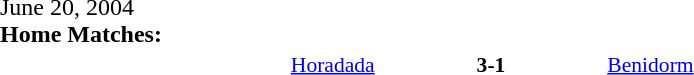<table width=100% cellspacing=1>
<tr>
<th width=20%></th>
<th width=12%></th>
<th width=20%></th>
<th></th>
</tr>
<tr>
<td>June 20, 2004<br><strong>Home Matches:</strong></td>
</tr>
<tr style=font-size:90%>
<td align=right><a href='#'>Horadada</a></td>
<td align=center><strong>3-1</strong></td>
<td><a href='#'>Benidorm</a></td>
</tr>
</table>
